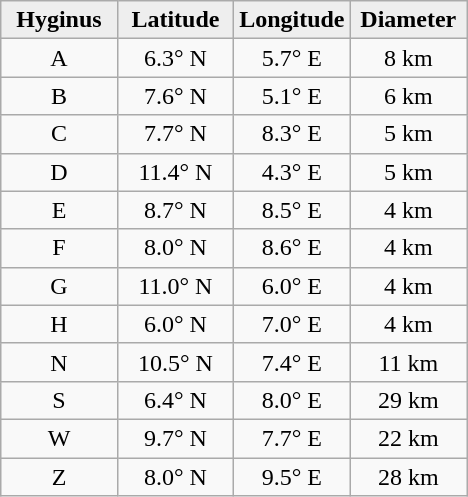<table class="wikitable">
<tr>
<th width="25%" style="background:#eeeeee;">Hyginus</th>
<th width="25%" style="background:#eeeeee;">Latitude</th>
<th width="25%" style="background:#eeeeee;">Longitude</th>
<th width="25%" style="background:#eeeeee;">Diameter</th>
</tr>
<tr>
<td align="center">A</td>
<td align="center">6.3° N</td>
<td align="center">5.7° E</td>
<td align="center">8 km</td>
</tr>
<tr>
<td align="center">B</td>
<td align="center">7.6° N</td>
<td align="center">5.1° E</td>
<td align="center">6 km</td>
</tr>
<tr>
<td align="center">C</td>
<td align="center">7.7° N</td>
<td align="center">8.3° E</td>
<td align="center">5 km</td>
</tr>
<tr>
<td align="center">D</td>
<td align="center">11.4° N</td>
<td align="center">4.3° E</td>
<td align="center">5 km</td>
</tr>
<tr>
<td align="center">E</td>
<td align="center">8.7° N</td>
<td align="center">8.5° E</td>
<td align="center">4 km</td>
</tr>
<tr>
<td align="center">F</td>
<td align="center">8.0° N</td>
<td align="center">8.6° E</td>
<td align="center">4 km</td>
</tr>
<tr>
<td align="center">G</td>
<td align="center">11.0° N</td>
<td align="center">6.0° E</td>
<td align="center">4 km</td>
</tr>
<tr>
<td align="center">H</td>
<td align="center">6.0° N</td>
<td align="center">7.0° E</td>
<td align="center">4 km</td>
</tr>
<tr>
<td align="center">N</td>
<td align="center">10.5° N</td>
<td align="center">7.4° E</td>
<td align="center">11 km</td>
</tr>
<tr>
<td align="center">S</td>
<td align="center">6.4° N</td>
<td align="center">8.0° E</td>
<td align="center">29 km</td>
</tr>
<tr>
<td align="center">W</td>
<td align="center">9.7° N</td>
<td align="center">7.7° E</td>
<td align="center">22 km</td>
</tr>
<tr>
<td align="center">Z</td>
<td align="center">8.0° N</td>
<td align="center">9.5° E</td>
<td align="center">28 km</td>
</tr>
</table>
